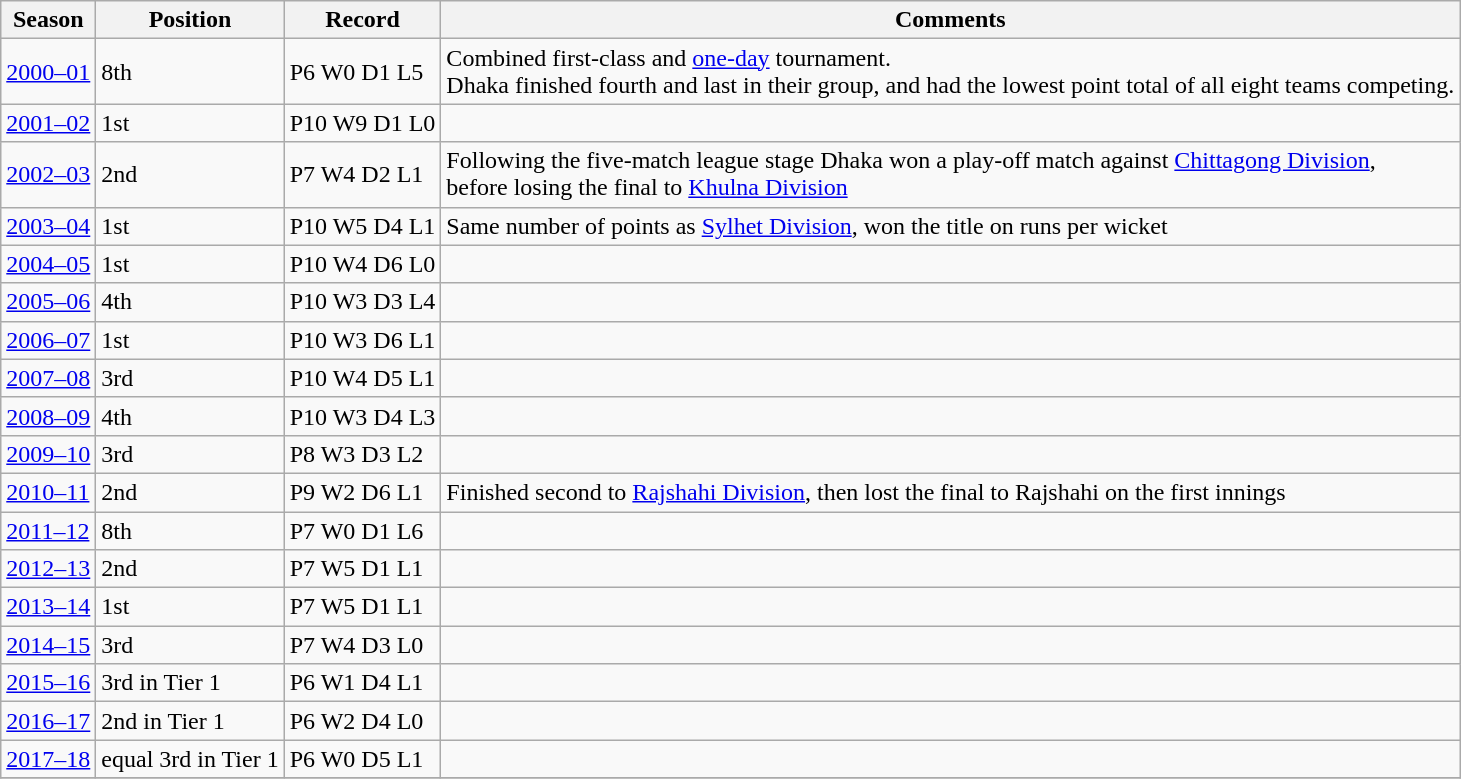<table class="wikitable">
<tr>
<th>Season</th>
<th>Position</th>
<th>Record</th>
<th>Comments</th>
</tr>
<tr>
<td><a href='#'>2000–01</a></td>
<td>8th</td>
<td>P6 W0 D1 L5</td>
<td>Combined first-class and <a href='#'>one-day</a> tournament.<br> Dhaka finished fourth and last in their group, and had the lowest point total of all eight teams competing.</td>
</tr>
<tr>
<td><a href='#'>2001–02</a></td>
<td>1st</td>
<td>P10 W9 D1 L0</td>
<td></td>
</tr>
<tr>
<td><a href='#'>2002–03</a></td>
<td>2nd</td>
<td>P7 W4 D2 L1</td>
<td>Following the five-match league stage Dhaka won a play-off match against <a href='#'>Chittagong Division</a>, <br> before losing the  final to <a href='#'>Khulna Division</a></td>
</tr>
<tr>
<td><a href='#'>2003–04</a></td>
<td>1st</td>
<td>P10 W5 D4 L1</td>
<td>Same number of points as <a href='#'>Sylhet Division</a>, won the title on runs per wicket</td>
</tr>
<tr>
<td><a href='#'>2004–05</a></td>
<td>1st</td>
<td>P10 W4 D6 L0</td>
<td></td>
</tr>
<tr>
<td><a href='#'>2005–06</a></td>
<td>4th</td>
<td>P10 W3 D3 L4</td>
<td></td>
</tr>
<tr>
<td><a href='#'>2006–07</a></td>
<td>1st</td>
<td>P10 W3 D6 L1</td>
<td></td>
</tr>
<tr>
<td><a href='#'>2007–08</a></td>
<td>3rd</td>
<td>P10 W4 D5 L1</td>
<td></td>
</tr>
<tr>
<td><a href='#'>2008–09</a></td>
<td>4th</td>
<td>P10 W3 D4 L3</td>
<td></td>
</tr>
<tr>
<td><a href='#'>2009–10</a></td>
<td>3rd</td>
<td>P8 W3 D3 L2</td>
<td></td>
</tr>
<tr>
<td><a href='#'>2010–11</a></td>
<td>2nd</td>
<td>P9 W2 D6 L1</td>
<td>Finished second to <a href='#'>Rajshahi Division</a>, then lost the final to Rajshahi on the first innings</td>
</tr>
<tr>
<td><a href='#'>2011–12</a></td>
<td>8th</td>
<td>P7 W0 D1 L6</td>
<td></td>
</tr>
<tr>
<td><a href='#'>2012–13</a></td>
<td>2nd</td>
<td>P7 W5 D1 L1</td>
<td></td>
</tr>
<tr>
<td><a href='#'>2013–14</a></td>
<td>1st</td>
<td>P7 W5 D1 L1</td>
<td></td>
</tr>
<tr>
<td><a href='#'>2014–15</a></td>
<td>3rd</td>
<td>P7 W4 D3 L0</td>
<td></td>
</tr>
<tr>
<td><a href='#'>2015–16</a></td>
<td>3rd in Tier 1</td>
<td>P6 W1 D4 L1</td>
<td></td>
</tr>
<tr>
<td><a href='#'>2016–17</a></td>
<td>2nd in Tier 1</td>
<td>P6 W2 D4 L0</td>
<td></td>
</tr>
<tr>
<td><a href='#'>2017–18</a></td>
<td>equal 3rd in Tier 1</td>
<td>P6 W0 D5 L1</td>
<td></td>
</tr>
<tr>
</tr>
</table>
